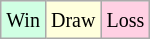<table class="wikitable">
<tr>
<td style="background:#d0ffe3;"><small>Win</small></td>
<td style="background:#ffd;"><small>Draw</small></td>
<td style="background:#ffd0e3;"><small>Loss</small></td>
</tr>
</table>
